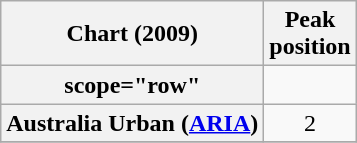<table class="wikitable sortable plainrowheaders" style="text-align:center;">
<tr>
<th scope="col">Chart (2009)</th>
<th scope="col">Peak<br>position</th>
</tr>
<tr>
<th>scope="row"</th>
</tr>
<tr>
<th scope="row">Australia Urban (<a href='#'>ARIA</a>)</th>
<td>2</td>
</tr>
<tr>
</tr>
</table>
